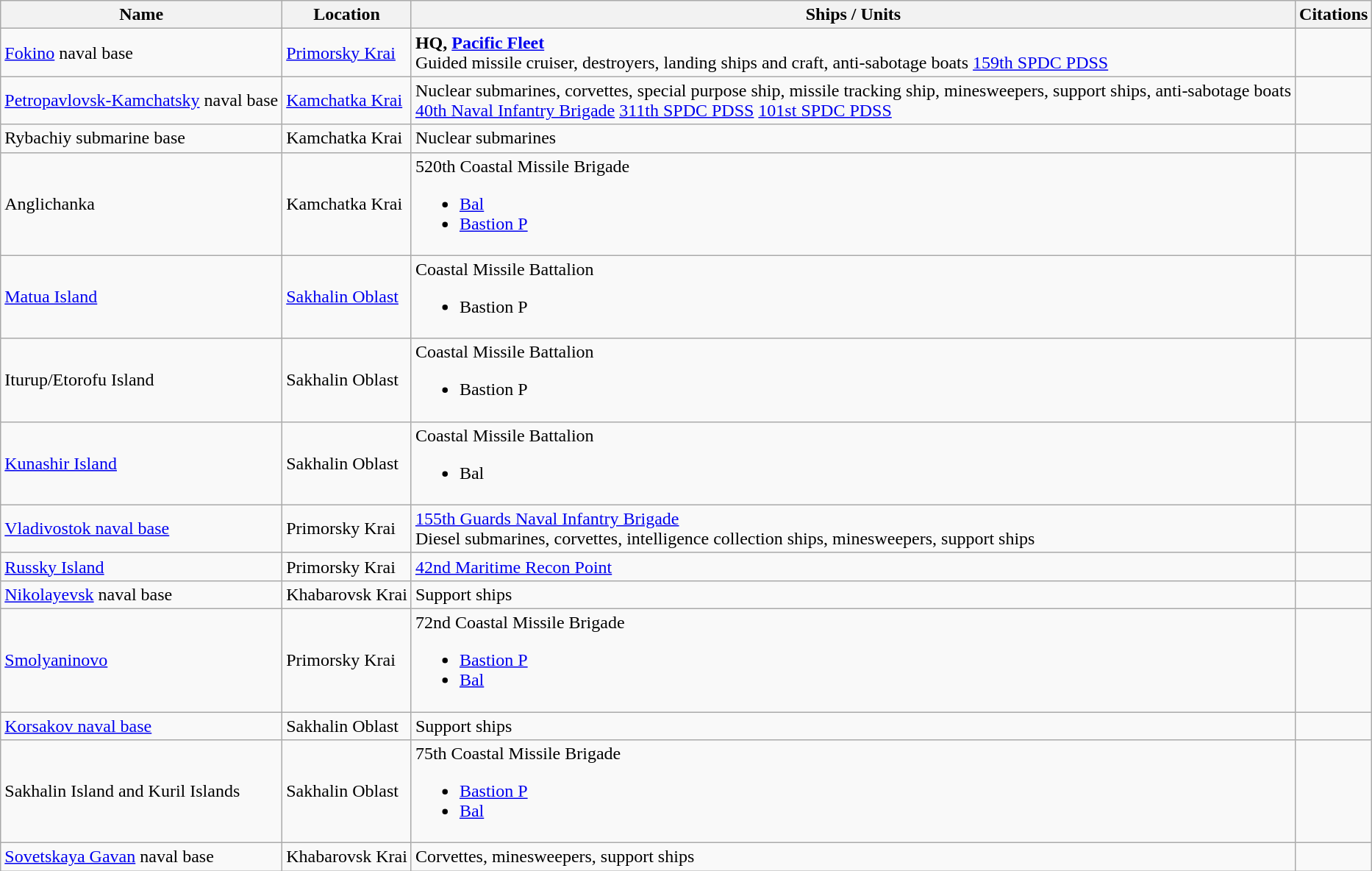<table class="wikitable sortable">
<tr>
<th>Name</th>
<th>Location</th>
<th>Ships / Units</th>
<th>Citations</th>
</tr>
<tr>
<td><a href='#'>Fokino</a> naval base</td>
<td><a href='#'>Primorsky Krai</a></td>
<td><strong>HQ, <a href='#'>Pacific Fleet</a></strong><br>Guided missile cruiser, destroyers, landing ships and craft, anti-sabotage boats
<a href='#'>159th SPDC PDSS</a></td>
<td></td>
</tr>
<tr>
<td><a href='#'>Petropavlovsk-Kamchatsky</a> naval base</td>
<td><a href='#'>Kamchatka Krai</a></td>
<td>Nuclear submarines, corvettes, special purpose ship, missile tracking ship, minesweepers, support ships, anti-sabotage boats<br><a href='#'>40th Naval Infantry Brigade</a>
<a href='#'>311th SPDC PDSS</a>
<a href='#'>101st SPDC PDSS</a></td>
<td></td>
</tr>
<tr>
<td>Rybachiy submarine base</td>
<td>Kamchatka Krai</td>
<td>Nuclear submarines</td>
<td></td>
</tr>
<tr>
<td>Anglichanka</td>
<td>Kamchatka Krai</td>
<td>520th Coastal Missile Brigade<br><ul><li><a href='#'>Bal</a></li><li><a href='#'>Bastion P</a></li></ul></td>
<td></td>
</tr>
<tr>
<td><a href='#'>Matua Island</a></td>
<td><a href='#'>Sakhalin Oblast</a></td>
<td>Coastal Missile Battalion<br><ul><li>Bastion P</li></ul></td>
<td></td>
</tr>
<tr>
<td>Iturup/Etorofu Island</td>
<td>Sakhalin Oblast</td>
<td>Coastal Missile Battalion<br><ul><li>Bastion P</li></ul></td>
<td></td>
</tr>
<tr>
<td><a href='#'>Kunashir Island</a></td>
<td>Sakhalin Oblast</td>
<td>Coastal Missile Battalion<br><ul><li>Bal</li></ul></td>
<td></td>
</tr>
<tr>
<td><a href='#'>Vladivostok naval base</a></td>
<td>Primorsky Krai</td>
<td><a href='#'>155th Guards Naval Infantry Brigade</a><br>Diesel submarines, corvettes, intelligence collection ships, minesweepers, support ships</td>
<td></td>
</tr>
<tr>
<td><a href='#'>Russky Island</a></td>
<td>Primorsky Krai</td>
<td><a href='#'>42nd Maritime Recon Point</a></td>
<td></td>
</tr>
<tr>
<td><a href='#'>Nikolayevsk</a> naval base</td>
<td>Khabarovsk Krai</td>
<td>Support ships</td>
<td></td>
</tr>
<tr>
<td><a href='#'>Smolyaninovo</a></td>
<td>Primorsky Krai</td>
<td>72nd Coastal Missile Brigade<br><ul><li><a href='#'>Bastion P</a></li><li><a href='#'>Bal</a></li></ul></td>
<td></td>
</tr>
<tr>
<td><a href='#'>Korsakov naval base</a></td>
<td>Sakhalin Oblast</td>
<td>Support ships</td>
<td></td>
</tr>
<tr>
<td>Sakhalin Island and Kuril Islands</td>
<td>Sakhalin Oblast</td>
<td>75th Coastal Missile Brigade<br><ul><li><a href='#'>Bastion P</a></li><li><a href='#'>Bal</a></li></ul></td>
<td></td>
</tr>
<tr>
<td><a href='#'>Sovetskaya Gavan</a> naval base</td>
<td>Khabarovsk Krai</td>
<td>Corvettes, minesweepers, support ships</td>
<td></td>
</tr>
</table>
